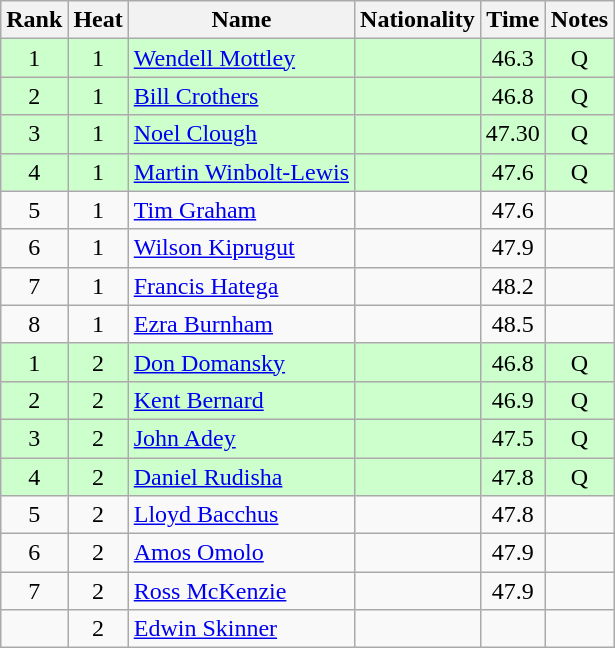<table class="wikitable sortable" style="text-align:center">
<tr>
<th scope="col">Rank</th>
<th scope="col">Heat</th>
<th scope="col">Name</th>
<th scope="col">Nationality</th>
<th scope="col">Time</th>
<th scope="col">Notes</th>
</tr>
<tr bgcolor=ccffcc>
<td>1</td>
<td>1</td>
<td align=left><a href='#'>Wendell Mottley</a></td>
<td align=left></td>
<td>46.3</td>
<td>Q</td>
</tr>
<tr bgcolor=ccffcc>
<td>2</td>
<td>1</td>
<td align=left><a href='#'>Bill Crothers</a></td>
<td align=left></td>
<td>46.8</td>
<td>Q</td>
</tr>
<tr bgcolor=ccffcc>
<td>3</td>
<td>1</td>
<td align=left><a href='#'>Noel Clough</a></td>
<td align=left></td>
<td>47.30</td>
<td>Q</td>
</tr>
<tr bgcolor=ccffcc>
<td>4</td>
<td>1</td>
<td align=left><a href='#'>Martin Winbolt-Lewis</a></td>
<td align=left></td>
<td>47.6</td>
<td>Q</td>
</tr>
<tr>
<td>5</td>
<td>1</td>
<td align=left><a href='#'>Tim Graham</a></td>
<td align=left></td>
<td>47.6</td>
<td></td>
</tr>
<tr>
<td>6</td>
<td>1</td>
<td align=left><a href='#'>Wilson Kiprugut</a></td>
<td align=left></td>
<td>47.9</td>
<td></td>
</tr>
<tr>
<td>7</td>
<td>1</td>
<td align=left><a href='#'>Francis Hatega</a></td>
<td align=left></td>
<td>48.2</td>
<td></td>
</tr>
<tr>
<td>8</td>
<td>1</td>
<td align=left><a href='#'>Ezra Burnham</a></td>
<td align=left></td>
<td>48.5</td>
<td></td>
</tr>
<tr bgcolor=ccffcc>
<td>1</td>
<td>2</td>
<td align=left><a href='#'>Don Domansky</a></td>
<td align=left></td>
<td>46.8</td>
<td>Q</td>
</tr>
<tr bgcolor=ccffcc>
<td>2</td>
<td>2</td>
<td align=left><a href='#'>Kent Bernard</a></td>
<td align=left></td>
<td>46.9</td>
<td>Q</td>
</tr>
<tr bgcolor=ccffcc>
<td>3</td>
<td>2</td>
<td align=left><a href='#'>John Adey</a></td>
<td align=left></td>
<td>47.5</td>
<td>Q</td>
</tr>
<tr bgcolor=ccffcc>
<td>4</td>
<td>2</td>
<td align=left><a href='#'>Daniel Rudisha</a></td>
<td align=left></td>
<td>47.8</td>
<td>Q</td>
</tr>
<tr>
<td>5</td>
<td>2</td>
<td align=left><a href='#'>Lloyd Bacchus</a></td>
<td align=left></td>
<td>47.8</td>
<td></td>
</tr>
<tr>
<td>6</td>
<td>2</td>
<td align=left><a href='#'>Amos Omolo</a></td>
<td align=left></td>
<td>47.9</td>
<td></td>
</tr>
<tr>
<td>7</td>
<td>2</td>
<td align=left><a href='#'>Ross McKenzie</a></td>
<td align=left></td>
<td>47.9</td>
<td></td>
</tr>
<tr>
<td></td>
<td>2</td>
<td align=left><a href='#'>Edwin Skinner</a></td>
<td align=left></td>
<td></td>
<td></td>
</tr>
</table>
